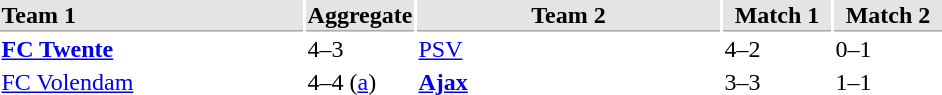<table>
<tr bgcolor="#E4E4E4">
<th style="border-bottom:1px solid #AAAAAA" width="200" align="left">Team 1</th>
<th style="border-bottom:1px solid #AAAAAA" width="70" align="center">Aggregate</th>
<th style="border-bottom:1px solid #AAAAAA" width="200">Team 2</th>
<th style="border-bottom:1px solid #AAAAAA" width="70" align="center">Match 1</th>
<th style="border-bottom:1px solid #AAAAAA" width="70" align="center">Match 2</th>
</tr>
<tr>
<td><strong><a href='#'>FC Twente</a></strong></td>
<td>4–3</td>
<td><a href='#'>PSV</a></td>
<td>4–2</td>
<td>0–1</td>
</tr>
<tr>
<td><a href='#'>FC Volendam</a></td>
<td>4–4 (<a href='#'>a</a>)</td>
<td><strong><a href='#'>Ajax</a></strong></td>
<td>3–3</td>
<td>1–1</td>
</tr>
</table>
